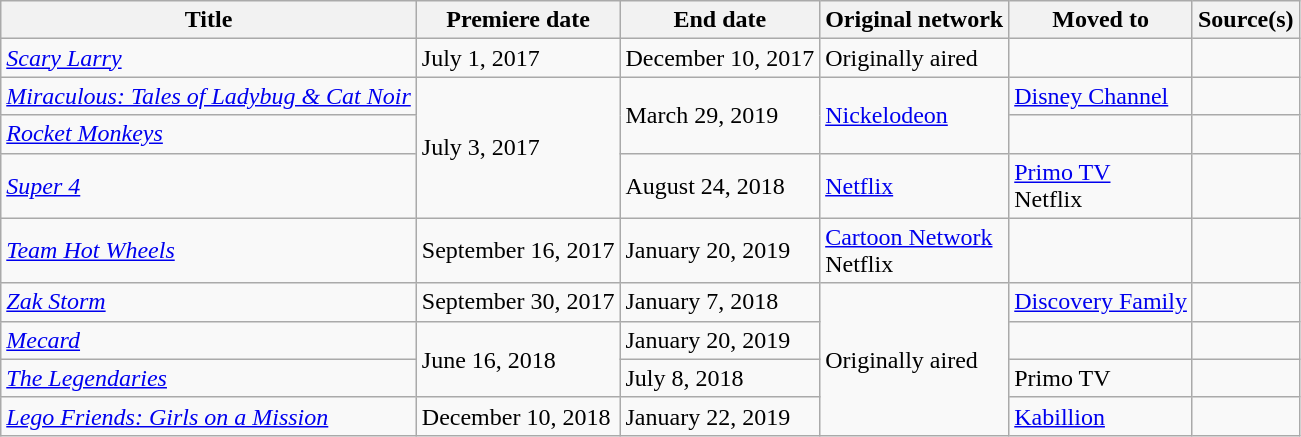<table class="wikitable sortable">
<tr>
<th>Title</th>
<th>Premiere date</th>
<th>End date</th>
<th>Original network</th>
<th>Moved to</th>
<th>Source(s)</th>
</tr>
<tr>
<td><em><a href='#'>Scary Larry</a></em></td>
<td>July 1, 2017</td>
<td>December 10, 2017</td>
<td>Originally aired</td>
<td></td>
<td></td>
</tr>
<tr>
<td><em><a href='#'>Miraculous: Tales of Ladybug & Cat Noir</a></em></td>
<td rowspan=3>July 3, 2017</td>
<td rowspan=2>March 29, 2019</td>
<td rowspan=2><a href='#'>Nickelodeon</a></td>
<td><a href='#'>Disney Channel</a></td>
<td></td>
</tr>
<tr>
<td><em><a href='#'>Rocket Monkeys</a></em></td>
<td></td>
</tr>
<tr>
<td><em><a href='#'>Super 4</a></em></td>
<td>August 24, 2018</td>
<td><a href='#'>Netflix</a></td>
<td><a href='#'>Primo TV</a><br>Netflix</td>
<td></td>
</tr>
<tr>
<td><em><a href='#'>Team Hot Wheels</a></em></td>
<td>September 16, 2017</td>
<td>January 20, 2019</td>
<td><a href='#'>Cartoon Network</a><br>Netflix</td>
<td></td>
<td></td>
</tr>
<tr>
<td><em><a href='#'>Zak Storm</a></em></td>
<td>September 30, 2017</td>
<td>January 7, 2018</td>
<td rowspan=4>Originally aired</td>
<td><a href='#'>Discovery Family</a></td>
<td></td>
</tr>
<tr>
<td><em><a href='#'>Mecard</a></em></td>
<td rowspan=2>June 16, 2018</td>
<td>January 20, 2019</td>
<td></td>
<td></td>
</tr>
<tr>
<td><em><a href='#'>The Legendaries</a></em></td>
<td>July 8, 2018</td>
<td>Primo TV</td>
<td></td>
</tr>
<tr>
<td><em><a href='#'>Lego Friends: Girls on a Mission</a></em></td>
<td>December 10, 2018</td>
<td>January 22, 2019</td>
<td><a href='#'>Kabillion</a></td>
<td></td>
</tr>
</table>
